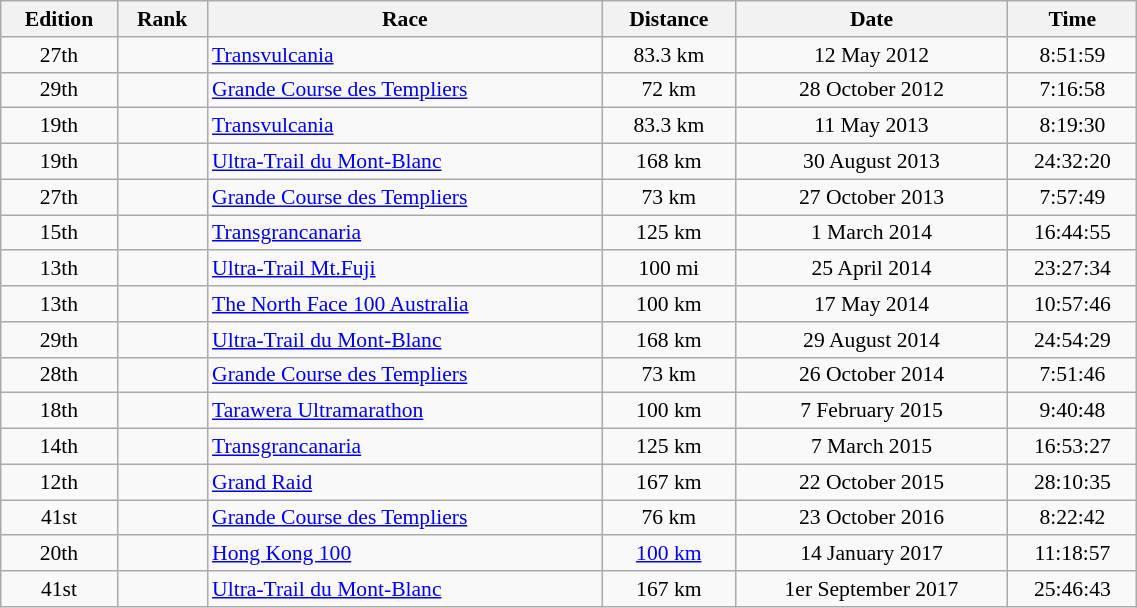<table class="wikitable" width=60% style="font-size:90%; text-align:center;">
<tr>
<th>Edition</th>
<th>Rank</th>
<th>Race</th>
<th>Distance</th>
<th>Date</th>
<th>Time</th>
</tr>
<tr>
<td>27th</td>
<td align=center></td>
<td align=left> <a href='#'>Transvulcania</a></td>
<td>83.3 km</td>
<td>12 May 2012</td>
<td>8:51:59</td>
</tr>
<tr>
<td>29th</td>
<td align=center></td>
<td align=left> <a href='#'>Grande Course des Templiers</a></td>
<td>72 km</td>
<td>28 October 2012</td>
<td>7:16:58</td>
</tr>
<tr>
<td>19th</td>
<td align=center></td>
<td align=left> <a href='#'>Transvulcania</a></td>
<td>83.3 km</td>
<td>11 May 2013</td>
<td>8:19:30</td>
</tr>
<tr>
<td>19th</td>
<td align=center></td>
<td align=left>   <a href='#'>Ultra-Trail du Mont-Blanc</a></td>
<td>168 km</td>
<td>30 August 2013</td>
<td>24:32:20</td>
</tr>
<tr>
<td>27th</td>
<td align=center></td>
<td align=left> <a href='#'>Grande Course des Templiers</a></td>
<td>73 km</td>
<td>27 October 2013</td>
<td>7:57:49</td>
</tr>
<tr>
<td>15th</td>
<td align=center></td>
<td align=left> <a href='#'>Transgrancanaria</a></td>
<td>125 km</td>
<td>1 March 2014</td>
<td>16:44:55</td>
</tr>
<tr>
<td>13th</td>
<td align=center></td>
<td align=left> <a href='#'>Ultra-Trail Mt.Fuji</a></td>
<td>100 mi</td>
<td>25 April 2014</td>
<td>23:27:34</td>
</tr>
<tr>
<td>13th</td>
<td align=center></td>
<td align=left> <a href='#'>The North Face 100 Australia</a></td>
<td>100 km</td>
<td>17 May 2014</td>
<td>10:57:46</td>
</tr>
<tr>
<td>29th</td>
<td align=center></td>
<td align=left>   <a href='#'>Ultra-Trail du Mont-Blanc</a></td>
<td>168 km</td>
<td>29 August 2014</td>
<td>24:54:29</td>
</tr>
<tr>
<td>28th</td>
<td align=center></td>
<td align=left> <a href='#'>Grande Course des Templiers</a></td>
<td>73 km</td>
<td>26 October 2014</td>
<td>7:51:46</td>
</tr>
<tr>
<td>18th</td>
<td align=center></td>
<td align=left> <a href='#'>Tarawera Ultramarathon</a></td>
<td>100 km</td>
<td>7 February 2015</td>
<td>9:40:48</td>
</tr>
<tr>
<td>14th</td>
<td align=center></td>
<td align=left> <a href='#'>Transgrancanaria</a></td>
<td>125 km</td>
<td>7 March 2015</td>
<td>16:53:27</td>
</tr>
<tr>
<td>12th</td>
<td align=center></td>
<td align=left> <a href='#'>Grand Raid</a></td>
<td>167 km</td>
<td>22 October 2015</td>
<td>28:10:35</td>
</tr>
<tr>
<td>41st</td>
<td align=center></td>
<td align=left> <a href='#'>Grande Course des Templiers</a></td>
<td>76 km</td>
<td>23 October 2016</td>
<td>8:22:42</td>
</tr>
<tr>
<td>20th</td>
<td align=center></td>
<td align=left> <a href='#'>Hong Kong 100</a></td>
<td><a href='#'>100 km</a></td>
<td>14 January 2017</td>
<td>11:18:57</td>
</tr>
<tr>
<td>41st</td>
<td align=center></td>
<td align=left>   <a href='#'>Ultra-Trail du Mont-Blanc</a></td>
<td>167 km</td>
<td>1er September 2017</td>
<td>25:46:43</td>
</tr>
</table>
